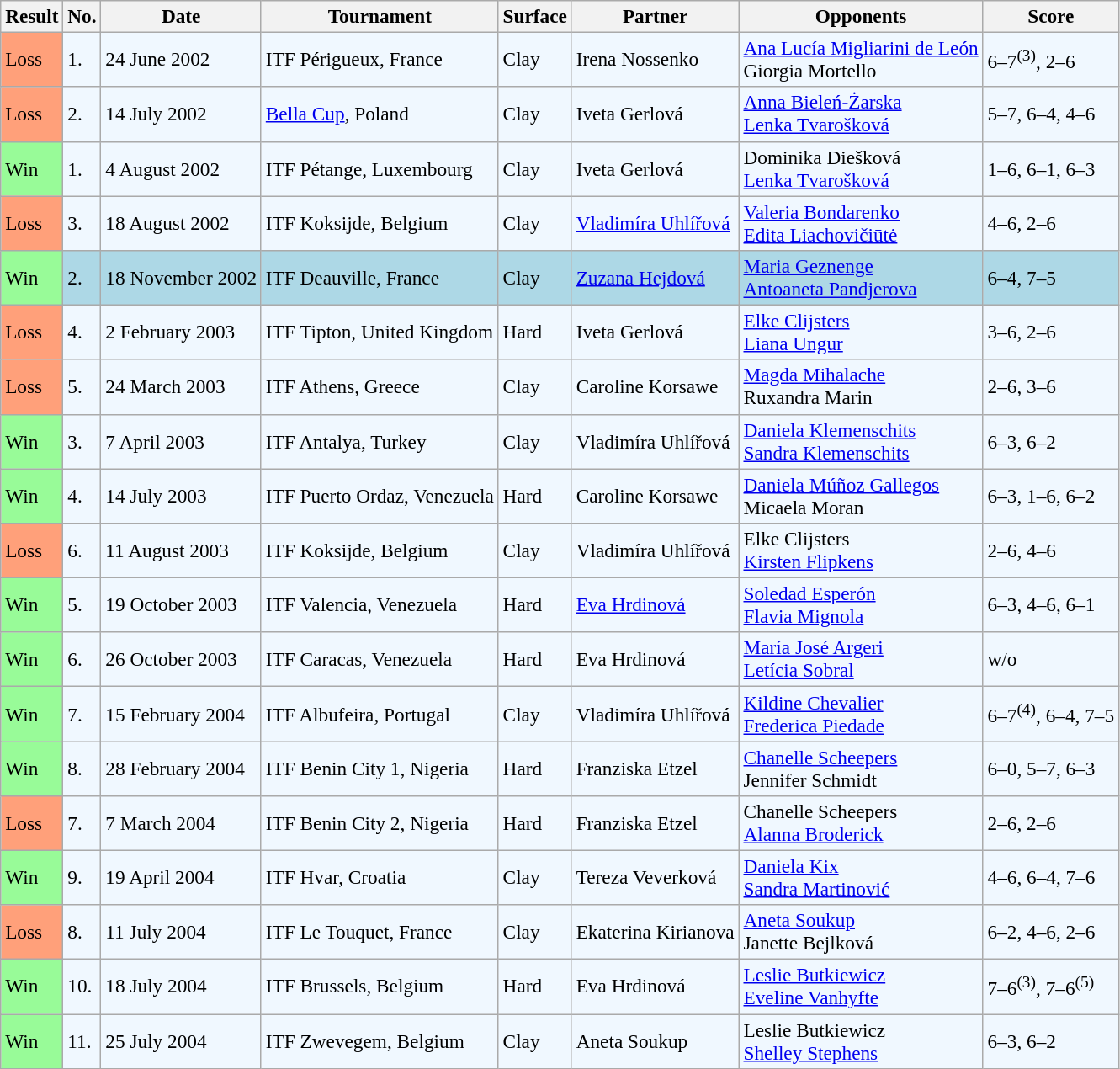<table class="sortable wikitable" style=font-size:97%>
<tr>
<th>Result</th>
<th>No.</th>
<th>Date</th>
<th>Tournament</th>
<th>Surface</th>
<th>Partner</th>
<th>Opponents</th>
<th class="unsortable">Score</th>
</tr>
<tr style="background:#f0f8ff;">
<td style="background:#ffa07a;">Loss</td>
<td>1.</td>
<td>24 June 2002</td>
<td>ITF Périgueux, France</td>
<td>Clay</td>
<td> Irena Nossenko</td>
<td> <a href='#'>Ana Lucía Migliarini de León</a> <br>  Giorgia Mortello</td>
<td>6–7<sup>(3)</sup>, 2–6</td>
</tr>
<tr style="background:#f0f8ff;">
<td style="background:#ffa07a;">Loss</td>
<td>2.</td>
<td>14 July 2002</td>
<td><a href='#'>Bella Cup</a>, Poland</td>
<td>Clay</td>
<td> Iveta Gerlová</td>
<td> <a href='#'>Anna Bieleń-Żarska</a> <br>  <a href='#'>Lenka Tvarošková</a></td>
<td>5–7, 6–4, 4–6</td>
</tr>
<tr style="background:#f0f8ff;">
<td style="background:#98fb98;">Win</td>
<td>1.</td>
<td>4 August 2002</td>
<td>ITF Pétange, Luxembourg</td>
<td>Clay</td>
<td> Iveta Gerlová</td>
<td> Dominika Diešková <br>  <a href='#'>Lenka Tvarošková</a></td>
<td>1–6, 6–1, 6–3</td>
</tr>
<tr style="background:#f0f8ff;">
<td style="background:#ffa07a;">Loss</td>
<td>3.</td>
<td>18 August 2002</td>
<td>ITF Koksijde, Belgium</td>
<td>Clay</td>
<td> <a href='#'>Vladimíra Uhlířová</a></td>
<td> <a href='#'>Valeria Bondarenko</a> <br>  <a href='#'>Edita Liachovičiūtė</a></td>
<td>4–6, 2–6</td>
</tr>
<tr style="background:lightblue;">
<td style="background:#98fb98;">Win</td>
<td>2.</td>
<td>18 November 2002</td>
<td>ITF Deauville, France</td>
<td>Clay</td>
<td> <a href='#'>Zuzana Hejdová</a></td>
<td> <a href='#'>Maria Geznenge</a> <br>  <a href='#'>Antoaneta Pandjerova</a></td>
<td>6–4, 7–5</td>
</tr>
<tr style="background:#f0f8ff;">
<td style="background:#ffa07a;">Loss</td>
<td>4.</td>
<td>2 February 2003</td>
<td>ITF Tipton, United Kingdom</td>
<td>Hard</td>
<td> Iveta Gerlová</td>
<td> <a href='#'>Elke Clijsters</a> <br>  <a href='#'>Liana Ungur</a></td>
<td>3–6, 2–6</td>
</tr>
<tr style="background:#f0f8ff;">
<td style="background:#ffa07a;">Loss</td>
<td>5.</td>
<td>24 March 2003</td>
<td>ITF Athens, Greece</td>
<td>Clay</td>
<td> Caroline Korsawe</td>
<td> <a href='#'>Magda Mihalache</a> <br>  Ruxandra Marin</td>
<td>2–6, 3–6</td>
</tr>
<tr style="background:#f0f8ff;">
<td style="background:#98fb98;">Win</td>
<td>3.</td>
<td>7 April 2003</td>
<td>ITF Antalya, Turkey</td>
<td>Clay</td>
<td> Vladimíra Uhlířová</td>
<td> <a href='#'>Daniela Klemenschits</a> <br>  <a href='#'>Sandra Klemenschits</a></td>
<td>6–3, 6–2</td>
</tr>
<tr style="background:#f0f8ff;">
<td style="background:#98fb98;">Win</td>
<td>4.</td>
<td>14 July 2003</td>
<td>ITF Puerto Ordaz, Venezuela</td>
<td>Hard</td>
<td> Caroline Korsawe</td>
<td> <a href='#'>Daniela Múñoz Gallegos</a> <br>  Micaela Moran</td>
<td>6–3, 1–6, 6–2</td>
</tr>
<tr style="background:#f0f8ff;">
<td style="background:#ffa07a;">Loss</td>
<td>6.</td>
<td>11 August 2003</td>
<td>ITF Koksijde, Belgium</td>
<td>Clay</td>
<td> Vladimíra Uhlířová</td>
<td> Elke Clijsters <br>  <a href='#'>Kirsten Flipkens</a></td>
<td>2–6, 4–6</td>
</tr>
<tr style="background:#f0f8ff;">
<td style="background:#98fb98;">Win</td>
<td>5.</td>
<td>19 October 2003</td>
<td>ITF Valencia, Venezuela</td>
<td>Hard</td>
<td> <a href='#'>Eva Hrdinová</a></td>
<td> <a href='#'>Soledad Esperón</a> <br>  <a href='#'>Flavia Mignola</a></td>
<td>6–3, 4–6, 6–1</td>
</tr>
<tr style="background:#f0f8ff;">
<td style="background:#98fb98;">Win</td>
<td>6.</td>
<td>26 October 2003</td>
<td>ITF Caracas, Venezuela</td>
<td>Hard</td>
<td> Eva Hrdinová</td>
<td> <a href='#'>María José Argeri</a> <br>  <a href='#'>Letícia Sobral</a></td>
<td>w/o</td>
</tr>
<tr style="background:#f0f8ff;">
<td style="background:#98fb98;">Win</td>
<td>7.</td>
<td>15 February 2004</td>
<td>ITF Albufeira, Portugal</td>
<td>Clay</td>
<td> Vladimíra Uhlířová</td>
<td> <a href='#'>Kildine Chevalier</a> <br>  <a href='#'>Frederica Piedade</a></td>
<td>6–7<sup>(4)</sup>, 6–4, 7–5</td>
</tr>
<tr style="background:#f0f8ff;">
<td style="background:#98fb98;">Win</td>
<td>8.</td>
<td>28 February 2004</td>
<td>ITF Benin City 1, Nigeria</td>
<td>Hard</td>
<td> Franziska Etzel</td>
<td> <a href='#'>Chanelle Scheepers</a> <br>  Jennifer Schmidt</td>
<td>6–0, 5–7, 6–3</td>
</tr>
<tr style="background:#f0f8ff;">
<td style="background:#ffa07a;">Loss</td>
<td>7.</td>
<td>7 March 2004</td>
<td>ITF Benin City 2, Nigeria</td>
<td>Hard</td>
<td> Franziska Etzel</td>
<td> Chanelle Scheepers <br>  <a href='#'>Alanna Broderick</a></td>
<td>2–6, 2–6</td>
</tr>
<tr style="background:#f0f8ff;">
<td style="background:#98fb98;">Win</td>
<td>9.</td>
<td>19 April 2004</td>
<td>ITF Hvar, Croatia</td>
<td>Clay</td>
<td> Tereza Veverková</td>
<td> <a href='#'>Daniela Kix</a> <br>  <a href='#'>Sandra Martinović</a></td>
<td>4–6, 6–4, 7–6</td>
</tr>
<tr style="background:#f0f8ff;">
<td style="background:#ffa07a;">Loss</td>
<td>8.</td>
<td>11 July 2004</td>
<td>ITF Le Touquet, France</td>
<td>Clay</td>
<td> Ekaterina Kirianova</td>
<td> <a href='#'>Aneta Soukup</a> <br>  Janette Bejlková</td>
<td>6–2, 4–6, 2–6</td>
</tr>
<tr style="background:#f0f8ff;">
<td style="background:#98fb98;">Win</td>
<td>10.</td>
<td>18 July 2004</td>
<td>ITF Brussels, Belgium</td>
<td>Hard</td>
<td> Eva Hrdinová</td>
<td> <a href='#'>Leslie Butkiewicz</a> <br>  <a href='#'>Eveline Vanhyfte</a></td>
<td>7–6<sup>(3)</sup>, 7–6<sup>(5)</sup></td>
</tr>
<tr style="background:#f0f8ff;">
<td style="background:#98fb98;">Win</td>
<td>11.</td>
<td>25 July 2004</td>
<td>ITF Zwevegem, Belgium</td>
<td>Clay</td>
<td> Aneta Soukup</td>
<td> Leslie Butkiewicz <br>  <a href='#'>Shelley Stephens</a></td>
<td>6–3, 6–2</td>
</tr>
</table>
